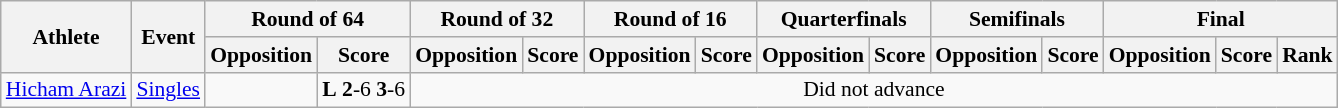<table class=wikitable style="font-size:90%">
<tr>
<th rowspan="2">Athlete</th>
<th rowspan="2">Event</th>
<th colspan="2">Round of 64</th>
<th colspan="2">Round of 32</th>
<th colspan="2">Round of 16</th>
<th colspan="2">Quarterfinals</th>
<th colspan="2">Semifinals</th>
<th colspan="3">Final</th>
</tr>
<tr>
<th>Opposition</th>
<th>Score</th>
<th>Opposition</th>
<th>Score</th>
<th>Opposition</th>
<th>Score</th>
<th>Opposition</th>
<th>Score</th>
<th>Opposition</th>
<th>Score</th>
<th>Opposition</th>
<th>Score</th>
<th>Rank</th>
</tr>
<tr>
<td><a href='#'>Hicham Arazi</a></td>
<td><a href='#'>Singles</a></td>
<td align=center></td>
<td align=center><strong>L</strong> <strong>2</strong>-6 <strong>3</strong>-6</td>
<td align=center colspan=11>Did not advance</td>
</tr>
</table>
